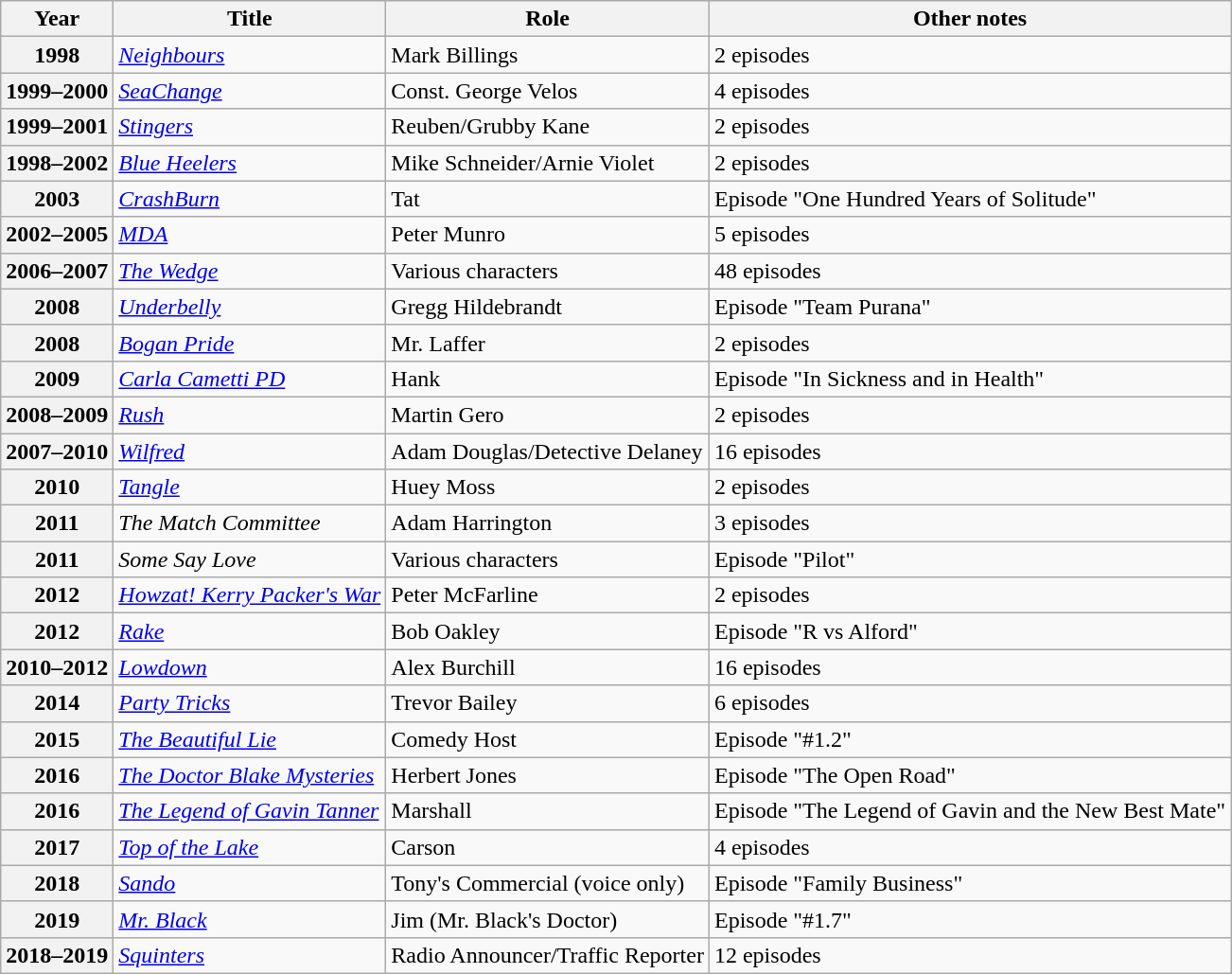<table class="wikitable plainrowheaders sortable">
<tr>
<th scope="col">Year</th>
<th scope="col">Title</th>
<th scope="col">Role</th>
<th scope="col">Other notes</th>
</tr>
<tr>
<th scope="row">1998</th>
<td><em><a href='#'>Neighbours</a></em></td>
<td>Mark Billings</td>
<td>2 episodes</td>
</tr>
<tr>
<th scope="row">1999–2000</th>
<td><em><a href='#'>SeaChange</a></em></td>
<td>Const. George Velos</td>
<td>4 episodes</td>
</tr>
<tr>
<th scope="row">1999–2001</th>
<td><em><a href='#'>Stingers</a></em></td>
<td>Reuben/Grubby Kane</td>
<td>2 episodes</td>
</tr>
<tr>
<th scope="row">1998–2002</th>
<td><em><a href='#'>Blue Heelers</a></em></td>
<td>Mike Schneider/Arnie Violet</td>
<td>2 episodes</td>
</tr>
<tr>
<th scope="row">2003</th>
<td><em><a href='#'>CrashBurn</a></em></td>
<td>Tat</td>
<td>Episode "One Hundred Years of Solitude"</td>
</tr>
<tr>
<th scope="row">2002–2005</th>
<td><em><a href='#'>MDA</a></em></td>
<td>Peter Munro</td>
<td>5 episodes</td>
</tr>
<tr>
<th scope="row">2006–2007</th>
<td><em><a href='#'>The Wedge</a></em></td>
<td>Various characters</td>
<td>48 episodes</td>
</tr>
<tr>
<th scope="row">2008</th>
<td><em><a href='#'>Underbelly</a></em></td>
<td>Gregg Hildebrandt</td>
<td>Episode "Team Purana"</td>
</tr>
<tr>
<th scope="row">2008</th>
<td><em><a href='#'>Bogan Pride</a></em></td>
<td>Mr. Laffer</td>
<td>2 episodes</td>
</tr>
<tr>
<th scope="row">2009</th>
<td><em><a href='#'>Carla Cametti PD</a></em></td>
<td>Hank</td>
<td>Episode "In Sickness and in Health"</td>
</tr>
<tr>
<th scope="row">2008–2009</th>
<td><em><a href='#'>Rush</a></em></td>
<td>Martin Gero</td>
<td>2 episodes</td>
</tr>
<tr>
<th scope="row">2007–2010</th>
<td><em><a href='#'>Wilfred</a></em></td>
<td>Adam Douglas/Detective Delaney</td>
<td>16 episodes</td>
</tr>
<tr>
<th scope="row">2010</th>
<td><em><a href='#'>Tangle</a></em></td>
<td>Huey Moss</td>
<td>2 episodes</td>
</tr>
<tr>
<th scope="row">2011</th>
<td><em>The Match Committee</em></td>
<td>Adam Harrington</td>
<td>3 episodes</td>
</tr>
<tr>
<th scope="row">2011</th>
<td><em>Some Say Love</em></td>
<td>Various characters</td>
<td>Episode "Pilot"</td>
</tr>
<tr>
<th scope="row">2012</th>
<td><em><a href='#'>Howzat! Kerry Packer's War</a></em></td>
<td>Peter McFarline</td>
<td>2 episodes</td>
</tr>
<tr>
<th scope="row">2012</th>
<td><em><a href='#'>Rake</a></em></td>
<td>Bob Oakley</td>
<td>Episode "R vs Alford"</td>
</tr>
<tr>
<th scope="row">2010–2012</th>
<td><em><a href='#'>Lowdown</a></em></td>
<td>Alex Burchill</td>
<td>16 episodes</td>
</tr>
<tr>
<th scope="row">2014</th>
<td><em><a href='#'>Party Tricks</a></em></td>
<td>Trevor Bailey</td>
<td>6 episodes</td>
</tr>
<tr>
<th scope="row">2015</th>
<td><em><a href='#'>The Beautiful Lie</a></em></td>
<td>Comedy Host</td>
<td>Episode "#1.2"</td>
</tr>
<tr>
<th scope="row">2016</th>
<td><em><a href='#'>The Doctor Blake Mysteries</a></em></td>
<td>Herbert Jones</td>
<td>Episode "The Open Road"</td>
</tr>
<tr>
<th scope="row">2016</th>
<td><em><a href='#'>The Legend of Gavin Tanner</a></em></td>
<td>Marshall</td>
<td>Episode "The Legend of Gavin and the New Best Mate"</td>
</tr>
<tr>
<th scope="row">2017</th>
<td><em><a href='#'>Top of the Lake</a></em></td>
<td>Carson</td>
<td>4 episodes</td>
</tr>
<tr>
<th scope="row">2018</th>
<td><em><a href='#'>Sando</a></em></td>
<td>Tony's Commercial (voice only)</td>
<td>Episode "Family Business"</td>
</tr>
<tr>
<th scope="row">2019</th>
<td><em><a href='#'>Mr. Black</a></em></td>
<td>Jim (Mr. Black's Doctor)</td>
<td>Episode "#1.7"</td>
</tr>
<tr>
<th scope="row">2018–2019</th>
<td><em><a href='#'>Squinters</a></em></td>
<td>Radio Announcer/Traffic Reporter</td>
<td>12 episodes</td>
</tr>
</table>
